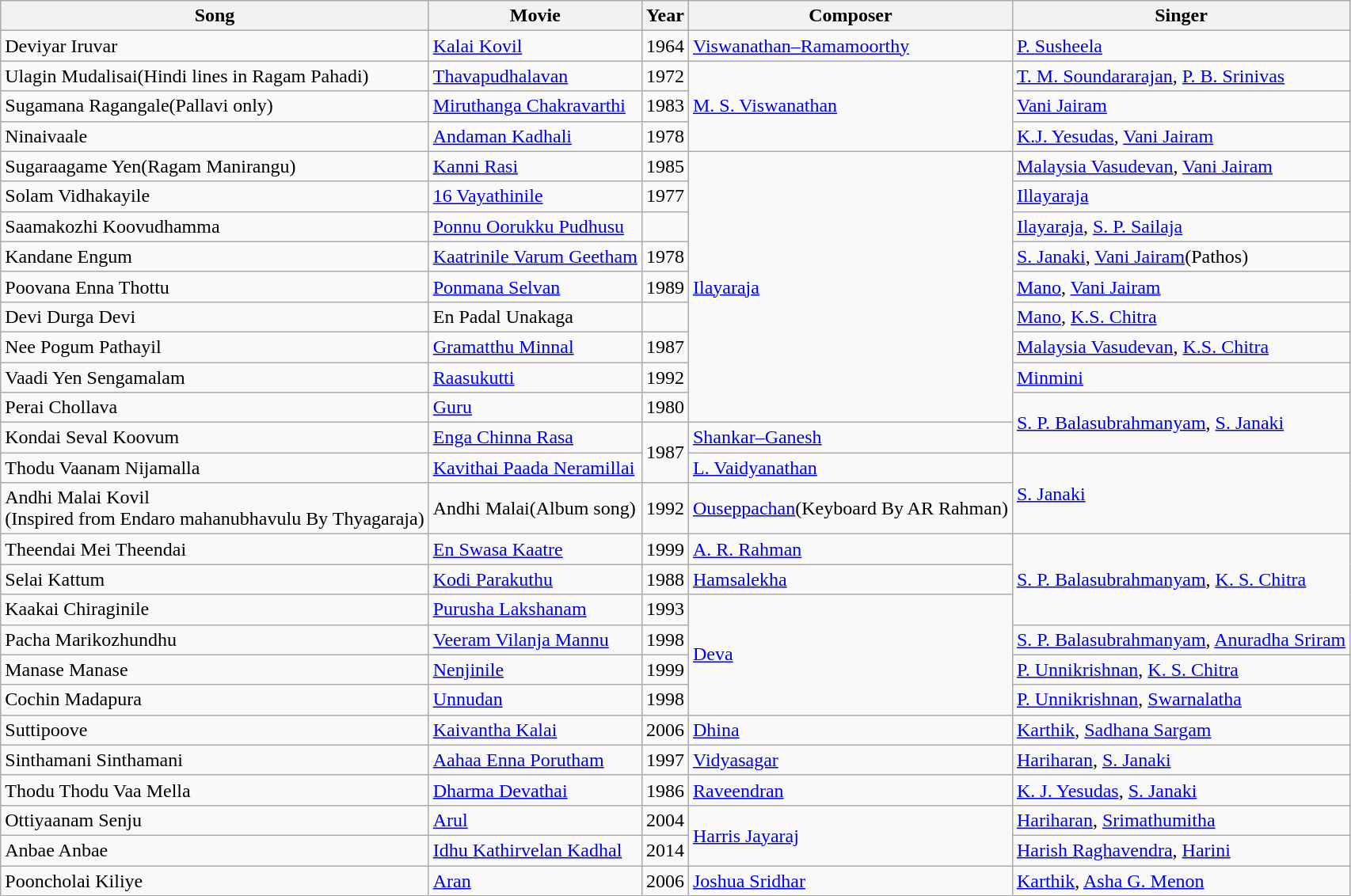<table class="wikitable">
<tr>
<th>Song</th>
<th>Movie</th>
<th>Year</th>
<th>Composer</th>
<th>Singer</th>
</tr>
<tr>
<td>Deviyar Iruvar</td>
<td><a href='#'>Kalai Kovil</a></td>
<td>1964</td>
<td><a href='#'>Viswanathan–Ramamoorthy</a></td>
<td><a href='#'>P. Susheela</a></td>
</tr>
<tr>
<td>Ulagin Mudalisai(Hindi lines in Ragam Pahadi)</td>
<td><a href='#'>Thavapudhalavan</a></td>
<td>1972</td>
<td rowspan="3"><a href='#'>M. S. Viswanathan</a></td>
<td><a href='#'>T. M. Soundararajan</a>, <a href='#'>P. B. Srinivas</a></td>
</tr>
<tr>
<td>Sugamana Ragangale(Pallavi only)</td>
<td><a href='#'>Miruthanga Chakravarthi</a></td>
<td>1983</td>
<td><a href='#'>Vani Jairam</a></td>
</tr>
<tr>
<td>Ninaivaale</td>
<td><a href='#'>Andaman Kadhali</a></td>
<td>1978</td>
<td><a href='#'>K.J. Yesudas</a>, <a href='#'>Vani Jairam</a></td>
</tr>
<tr>
<td>Sugaraagame Yen(Ragam Manirangu)</td>
<td><a href='#'>Kanni Rasi</a></td>
<td>1985</td>
<td rowspan=9><a href='#'>Ilayaraja</a></td>
<td><a href='#'>Malaysia Vasudevan</a>, <a href='#'>Vani Jairam</a></td>
</tr>
<tr>
<td>Solam Vidhakayile</td>
<td><a href='#'>16 Vayathinile</a></td>
<td>1977</td>
<td><a href='#'>Illayaraja</a></td>
</tr>
<tr>
<td>Saamakozhi Koovudhamma</td>
<td><a href='#'>Ponnu Oorukku Pudhusu</a></td>
<td></td>
<td><a href='#'>Ilayaraja</a>, <a href='#'>S. P. Sailaja</a></td>
</tr>
<tr>
<td>Kandane Engum</td>
<td><a href='#'>Kaatrinile Varum Geetham</a></td>
<td>1978</td>
<td><a href='#'>S. Janaki</a>, <a href='#'>Vani Jairam</a>(Pathos)</td>
</tr>
<tr>
<td>Poovana Enna Thottu</td>
<td><a href='#'>Ponmana Selvan</a></td>
<td>1989</td>
<td><a href='#'>Mano</a>, <a href='#'>Vani Jairam</a></td>
</tr>
<tr>
<td>Devi Durga Devi</td>
<td>En Padal Unakaga</td>
<td></td>
<td><a href='#'>Mano</a>, <a href='#'>K.S. Chitra</a></td>
</tr>
<tr>
<td>Nee Pogum Pathayil</td>
<td><a href='#'>Gramatthu Minnal</a></td>
<td>1987</td>
<td><a href='#'>Malaysia Vasudevan</a>, <a href='#'>K.S. Chitra</a></td>
</tr>
<tr>
<td>Vaadi Yen Sengamalam</td>
<td><a href='#'>Raasukutti</a></td>
<td>1992</td>
<td><a href='#'>Minmini</a></td>
</tr>
<tr>
<td>Perai Chollava</td>
<td><a href='#'>Guru</a></td>
<td>1980</td>
<td rowspan=2><a href='#'>S. P. Balasubrahmanyam</a>, <a href='#'>S. Janaki</a></td>
</tr>
<tr>
<td>Kondai Seval Koovum</td>
<td><a href='#'>Enga Chinna Rasa</a></td>
<td rowspan=2>1987</td>
<td><a href='#'>Shankar–Ganesh</a></td>
</tr>
<tr>
<td>Thodu Vaanam Nijamalla</td>
<td><a href='#'>Kavithai Paada Neramillai</a></td>
<td><a href='#'>L. Vaidyanathan</a></td>
<td rowspan=2><a href='#'>S. Janaki</a></td>
</tr>
<tr>
<td>Andhi Malai Kovil<br>(Inspired from Endaro mahanubhavulu By Thyagaraja)</td>
<td>Andhi Malai(Album song)</td>
<td>1992</td>
<td><a href='#'>Ouseppachan</a>(Keyboard By AR Rahman)</td>
</tr>
<tr>
<td>Theendai Mei Theendai</td>
<td><a href='#'>En Swasa Kaatre</a></td>
<td>1999</td>
<td><a href='#'>A. R. Rahman</a></td>
<td rowspan="3"><a href='#'>S. P. Balasubrahmanyam</a>, <a href='#'>K. S. Chitra</a></td>
</tr>
<tr>
<td>Selai Kattum</td>
<td><a href='#'>Kodi Parakuthu</a></td>
<td>1988</td>
<td><a href='#'>Hamsalekha</a></td>
</tr>
<tr>
<td>Kaakai Chiraginile</td>
<td><a href='#'>Purusha Lakshanam</a></td>
<td>1993</td>
<td rowspan="4"><a href='#'>Deva</a></td>
</tr>
<tr>
<td>Pacha Marikozhundhu</td>
<td><a href='#'>Veeram Vilanja Mannu</a></td>
<td>1998</td>
<td><a href='#'>S. P. Balasubrahmanyam</a>, <a href='#'>Anuradha Sriram</a></td>
</tr>
<tr>
<td>Manase Manase</td>
<td><a href='#'>Nenjinile</a></td>
<td>1999</td>
<td><a href='#'>P. Unnikrishnan</a>, <a href='#'>K. S. Chitra</a></td>
</tr>
<tr>
<td>Cochin Madapura</td>
<td><a href='#'>Unnudan</a></td>
<td>1998</td>
<td><a href='#'>P. Unnikrishnan</a>, <a href='#'>Swarnalatha</a></td>
</tr>
<tr>
<td>Suttipoove</td>
<td><a href='#'>Kaivantha Kalai</a></td>
<td>2006</td>
<td><a href='#'>Dhina</a></td>
<td><a href='#'>Karthik</a>, <a href='#'>Sadhana Sargam</a></td>
</tr>
<tr>
<td>Sinthamani Sinthamani</td>
<td><a href='#'>Aahaa Enna Porutham</a></td>
<td>1997</td>
<td><a href='#'>Vidyasagar</a></td>
<td><a href='#'>Hariharan</a>, <a href='#'>S. Janaki</a></td>
</tr>
<tr>
<td>Thodu Thodu Vaa Mella</td>
<td><a href='#'>Dharma Devathai</a></td>
<td>1986</td>
<td><a href='#'>Raveendran</a></td>
<td><a href='#'>K. J. Yesudas</a>, <a href='#'>S. Janaki</a></td>
</tr>
<tr>
<td>Ottiyaanam Senju</td>
<td><a href='#'>Arul</a></td>
<td>2004</td>
<td rowspan=2><a href='#'>Harris Jayaraj</a></td>
<td><a href='#'>Hariharan</a>, <a href='#'>Srimathumitha</a></td>
</tr>
<tr>
<td>Anbae Anbae</td>
<td><a href='#'>Idhu Kathirvelan Kadhal</a></td>
<td>2014</td>
<td><a href='#'>Harish Raghavendra</a>, <a href='#'>Harini</a></td>
</tr>
<tr>
<td>Pooncholai Kiliye</td>
<td><a href='#'>Aran</a></td>
<td>2006</td>
<td><a href='#'>Joshua Sridhar</a></td>
<td><a href='#'>Karthik</a>, <a href='#'>Asha G. Menon</a></td>
</tr>
</table>
